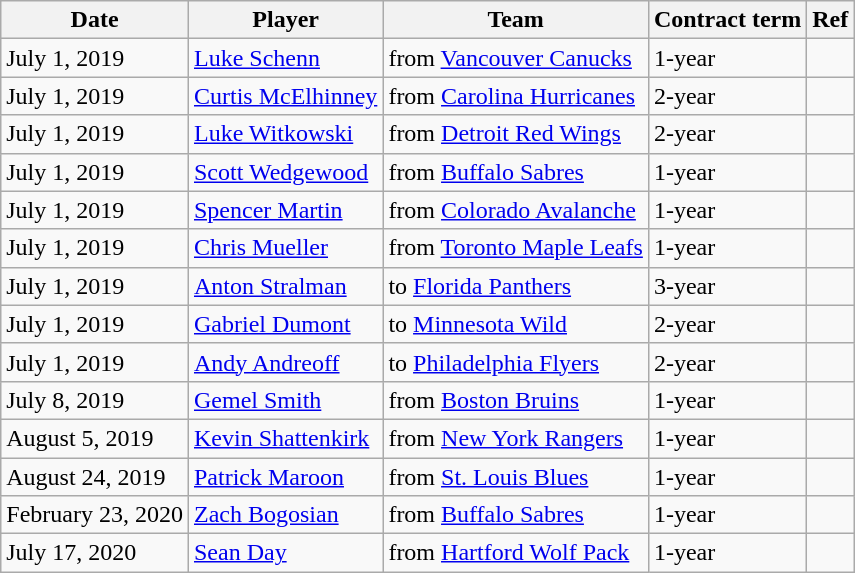<table class="wikitable">
<tr>
<th>Date</th>
<th>Player</th>
<th>Team</th>
<th>Contract term</th>
<th>Ref</th>
</tr>
<tr>
<td>July 1, 2019</td>
<td><a href='#'>Luke Schenn</a></td>
<td>from <a href='#'>Vancouver Canucks</a></td>
<td>1-year</td>
<td></td>
</tr>
<tr>
<td>July 1, 2019</td>
<td><a href='#'>Curtis McElhinney</a></td>
<td>from <a href='#'>Carolina Hurricanes</a></td>
<td>2-year</td>
<td></td>
</tr>
<tr>
<td>July 1, 2019</td>
<td><a href='#'>Luke Witkowski</a></td>
<td>from <a href='#'>Detroit Red Wings</a></td>
<td>2-year</td>
<td></td>
</tr>
<tr>
<td>July 1, 2019</td>
<td><a href='#'>Scott Wedgewood</a></td>
<td>from <a href='#'>Buffalo Sabres</a></td>
<td>1-year</td>
<td></td>
</tr>
<tr>
<td>July 1, 2019</td>
<td><a href='#'>Spencer Martin</a></td>
<td>from <a href='#'>Colorado Avalanche</a></td>
<td>1-year</td>
<td></td>
</tr>
<tr>
<td>July 1, 2019</td>
<td><a href='#'>Chris Mueller</a></td>
<td>from <a href='#'>Toronto Maple Leafs</a></td>
<td>1-year</td>
<td></td>
</tr>
<tr>
<td>July 1, 2019</td>
<td><a href='#'>Anton Stralman</a></td>
<td>to <a href='#'>Florida Panthers</a></td>
<td>3-year</td>
<td></td>
</tr>
<tr>
<td>July 1, 2019</td>
<td><a href='#'>Gabriel Dumont</a></td>
<td>to <a href='#'>Minnesota Wild</a></td>
<td>2-year</td>
<td></td>
</tr>
<tr>
<td>July 1, 2019</td>
<td><a href='#'>Andy Andreoff</a></td>
<td>to <a href='#'>Philadelphia Flyers</a></td>
<td>2-year</td>
<td></td>
</tr>
<tr>
<td>July 8, 2019</td>
<td><a href='#'>Gemel Smith</a></td>
<td>from <a href='#'>Boston Bruins</a></td>
<td>1-year</td>
<td></td>
</tr>
<tr>
<td>August 5, 2019</td>
<td><a href='#'>Kevin Shattenkirk</a></td>
<td>from <a href='#'>New York Rangers</a></td>
<td>1-year</td>
<td></td>
</tr>
<tr>
<td>August 24, 2019</td>
<td><a href='#'>Patrick Maroon</a></td>
<td>from <a href='#'>St. Louis Blues</a></td>
<td>1-year</td>
<td></td>
</tr>
<tr>
<td>February 23, 2020</td>
<td><a href='#'>Zach Bogosian</a></td>
<td>from <a href='#'>Buffalo Sabres</a></td>
<td>1-year</td>
<td></td>
</tr>
<tr>
<td>July 17, 2020</td>
<td><a href='#'>Sean Day</a></td>
<td>from <a href='#'>Hartford Wolf Pack</a></td>
<td>1-year</td>
<td></td>
</tr>
</table>
